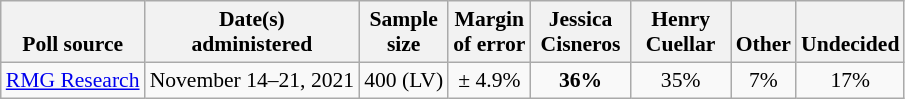<table class="wikitable" style="font-size:90%;text-align:center;">
<tr valign=bottom>
<th>Poll source</th>
<th>Date(s)<br>administered</th>
<th>Sample<br>size</th>
<th>Margin<br>of error</th>
<th style="width:60px;">Jessica<br>Cisneros</th>
<th style="width:60px;">Henry<br>Cuellar</th>
<th>Other</th>
<th>Undecided</th>
</tr>
<tr>
<td style="text-align:left;"><a href='#'>RMG Research</a></td>
<td>November 14–21, 2021</td>
<td>400 (LV)</td>
<td>± 4.9%</td>
<td><strong>36%</strong></td>
<td>35%</td>
<td>7%</td>
<td>17%</td>
</tr>
</table>
